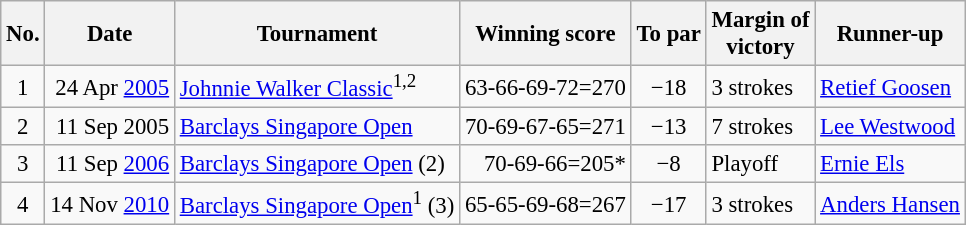<table class="wikitable" style="font-size:95%;">
<tr>
<th>No.</th>
<th>Date</th>
<th>Tournament</th>
<th>Winning score</th>
<th>To par</th>
<th>Margin of<br>victory</th>
<th>Runner-up</th>
</tr>
<tr>
<td align=center>1</td>
<td align=right>24 Apr <a href='#'>2005</a></td>
<td><a href='#'>Johnnie Walker Classic</a><sup>1,2</sup></td>
<td align=right>63-66-69-72=270</td>
<td align=center>−18</td>
<td>3 strokes</td>
<td> <a href='#'>Retief Goosen</a></td>
</tr>
<tr>
<td align=center>2</td>
<td align=right>11 Sep 2005</td>
<td><a href='#'>Barclays Singapore Open</a></td>
<td align=right>70-69-67-65=271</td>
<td align=center>−13</td>
<td>7 strokes</td>
<td> <a href='#'>Lee Westwood</a></td>
</tr>
<tr>
<td align=center>3</td>
<td align=right>11 Sep <a href='#'>2006</a></td>
<td><a href='#'>Barclays Singapore Open</a> (2)</td>
<td align=right>70-69-66=205*</td>
<td align=center>−8</td>
<td>Playoff</td>
<td> <a href='#'>Ernie Els</a></td>
</tr>
<tr>
<td align=center>4</td>
<td align=right>14 Nov <a href='#'>2010</a></td>
<td><a href='#'>Barclays Singapore Open</a><sup>1</sup> (3)</td>
<td align=right>65-65-69-68=267</td>
<td align=center>−17</td>
<td>3 strokes</td>
<td> <a href='#'>Anders Hansen</a></td>
</tr>
</table>
